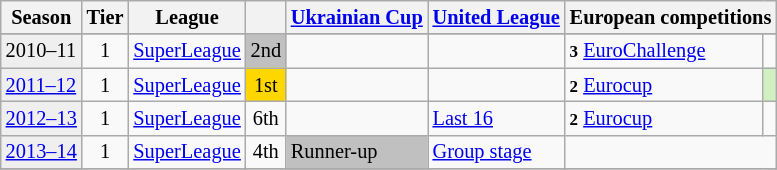<table class="wikitable" style="font-size:85%">
<tr bgcolor=>
<th>Season</th>
<th>Tier</th>
<th>League</th>
<th></th>
<th><a href='#'>Ukrainian Cup</a></th>
<th><a href='#'>United League</a></th>
<th colspan=2>European competitions</th>
</tr>
<tr>
</tr>
<tr>
<td style="background:#efefef;">2010–11</td>
<td align="center">1</td>
<td><a href='#'>SuperLeague</a></td>
<td style="background:silver" align="center">2nd</td>
<td style="background: "></td>
<td></td>
<td><small><strong>3</strong></small> <a href='#'>EuroChallenge</a></td>
<td></td>
</tr>
<tr>
<td style="background:#efefef;"><a href='#'>2011–12</a></td>
<td align="center">1</td>
<td><a href='#'>SuperLeague</a></td>
<td style="background:gold" align="center">1st</td>
<td style="background: "></td>
<td></td>
<td><small><strong>2</strong></small> <a href='#'>Eurocup</a></td>
<td style="background:#D0F0C0"></td>
</tr>
<tr>
<td style="background:#efefef;"><a href='#'>2012–13</a></td>
<td align="center">1</td>
<td><a href='#'>SuperLeague</a></td>
<td style="background: " align="center">6th</td>
<td></td>
<td><a href='#'>Last 16</a></td>
<td><small><strong>2</strong></small> <a href='#'>Eurocup</a></td>
<td></td>
</tr>
<tr>
<td style="background:#efefef;"><a href='#'>2013–14</a></td>
<td align="center">1</td>
<td><a href='#'>SuperLeague</a></td>
<td style="background: " align="center">4th</td>
<td style="background:silver">Runner-up</td>
<td style="background: "><a href='#'>Group stage</a></td>
<td colspan=2></td>
</tr>
<tr>
</tr>
</table>
